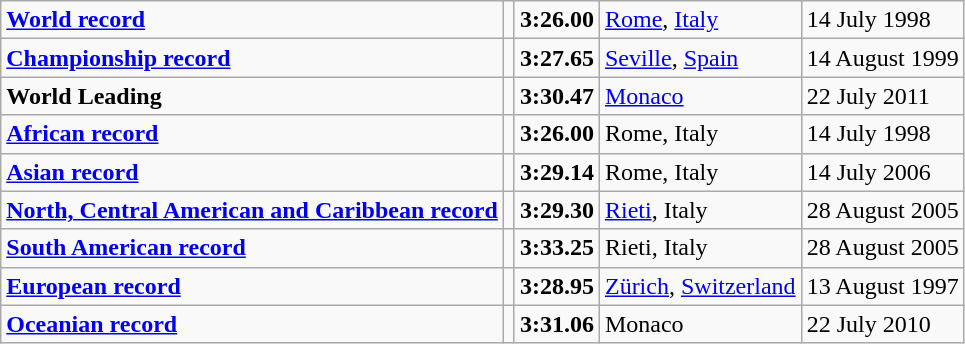<table class="wikitable">
<tr>
<td><strong><a href='#'>World record</a></strong></td>
<td></td>
<td><strong>3:26.00</strong></td>
<td><a href='#'>Rome</a>, <a href='#'>Italy</a></td>
<td>14 July 1998</td>
</tr>
<tr>
<td><strong><a href='#'>Championship record</a></strong></td>
<td></td>
<td><strong>3:27.65</strong></td>
<td><a href='#'>Seville</a>, <a href='#'>Spain</a></td>
<td>14 August 1999</td>
</tr>
<tr>
<td><strong>World Leading</strong></td>
<td></td>
<td><strong>3:30.47</strong></td>
<td><a href='#'>Monaco</a></td>
<td>22 July 2011</td>
</tr>
<tr>
<td><strong><a href='#'>African record</a></strong></td>
<td></td>
<td><strong>3:26.00</strong></td>
<td>Rome, Italy</td>
<td>14 July 1998</td>
</tr>
<tr>
<td><strong><a href='#'>Asian record</a></strong></td>
<td></td>
<td><strong>3:29.14</strong></td>
<td>Rome, Italy</td>
<td>14 July 2006</td>
</tr>
<tr>
<td><strong><a href='#'>North, Central American and Caribbean record</a></strong></td>
<td></td>
<td><strong>3:29.30</strong></td>
<td><a href='#'>Rieti</a>, Italy</td>
<td>28 August 2005</td>
</tr>
<tr>
<td><strong><a href='#'>South American record</a></strong></td>
<td></td>
<td><strong>3:33.25</strong></td>
<td>Rieti, Italy</td>
<td>28 August 2005</td>
</tr>
<tr>
<td><strong><a href='#'>European record</a></strong></td>
<td></td>
<td><strong>3:28.95</strong></td>
<td><a href='#'>Zürich</a>, <a href='#'>Switzerland</a></td>
<td>13 August 1997</td>
</tr>
<tr>
<td><strong><a href='#'>Oceanian record</a></strong></td>
<td></td>
<td><strong>3:31.06</strong></td>
<td>Monaco</td>
<td>22 July 2010</td>
</tr>
</table>
